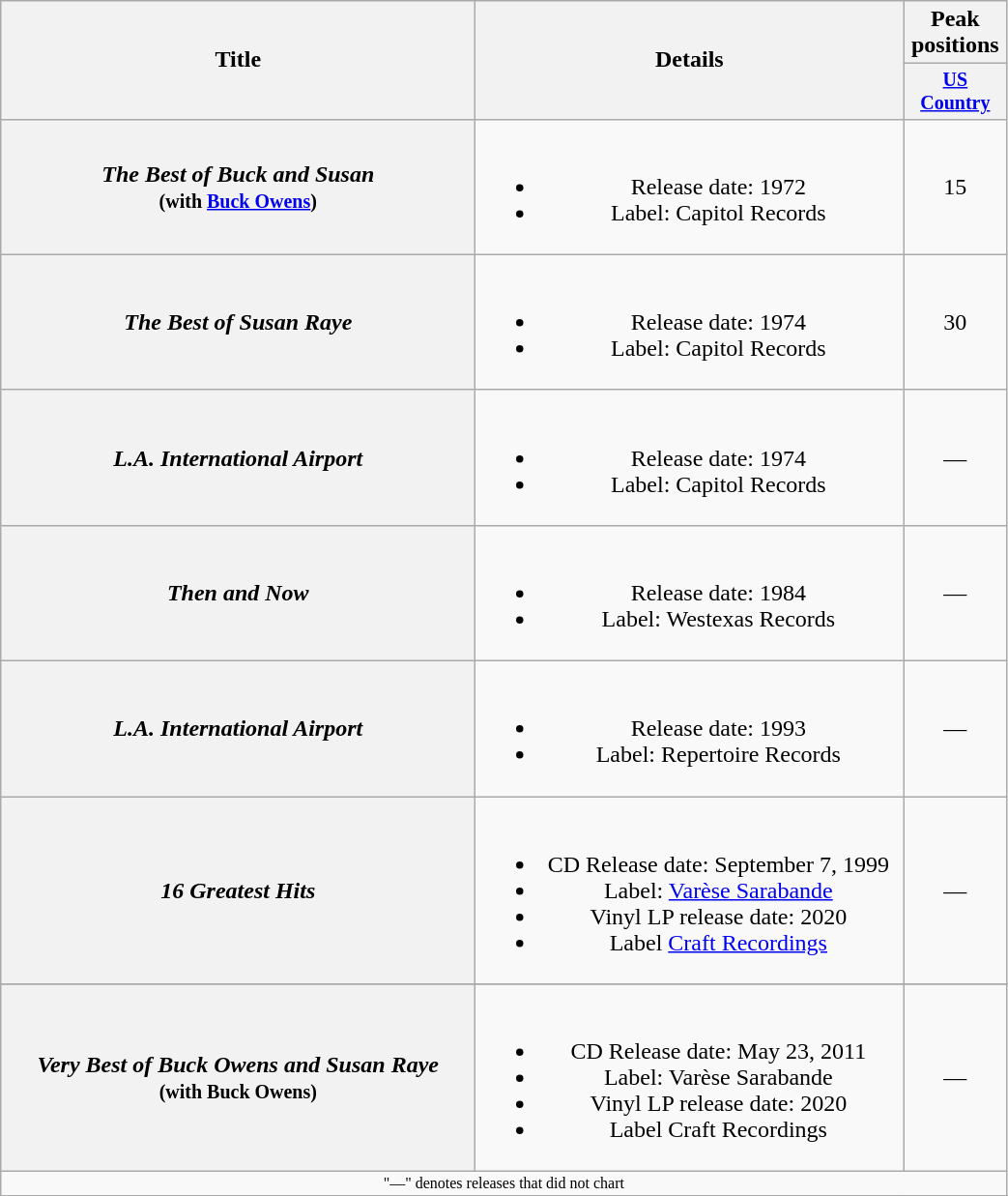<table class="wikitable plainrowheaders" style="text-align:center;">
<tr>
<th rowspan="2" style="width:20em;">Title</th>
<th rowspan="2" style="width:18em;">Details</th>
<th>Peak positions</th>
</tr>
<tr style="font-size:smaller;">
<th width="65"><a href='#'>US Country</a><br></th>
</tr>
<tr>
<th scope="row"><em>The Best of Buck and Susan</em><br><small>(with <a href='#'>Buck Owens</a>)</small></th>
<td><br><ul><li>Release date: 1972</li><li>Label: Capitol Records</li></ul></td>
<td>15</td>
</tr>
<tr>
<th scope="row"><em>The Best of Susan Raye</em></th>
<td><br><ul><li>Release date: 1974</li><li>Label: Capitol Records</li></ul></td>
<td>30</td>
</tr>
<tr>
<th scope="row"><em>L.A. International Airport</em></th>
<td><br><ul><li>Release date: 1974</li><li>Label: Capitol Records</li></ul></td>
<td>—</td>
</tr>
<tr>
<th scope="row"><em>Then and Now</em></th>
<td><br><ul><li>Release date: 1984</li><li>Label: Westexas Records</li></ul></td>
<td>—</td>
</tr>
<tr>
<th scope="row"><em>L.A. International Airport</em></th>
<td><br><ul><li>Release date: 1993</li><li>Label: Repertoire Records</li></ul></td>
<td>—</td>
</tr>
<tr>
<th scope="row"><em>16 Greatest Hits</em></th>
<td><br><ul><li>CD Release date: September 7, 1999</li><li>Label: <a href='#'>Varèse Sarabande</a></li><li>Vinyl LP release date: 2020</li><li>Label <a href='#'>Craft Recordings</a></li></ul></td>
<td>—</td>
</tr>
<tr>
</tr>
<tr>
<th scope="row"><em>Very Best of Buck Owens and Susan Raye</em><br><small>(with Buck Owens)</small></th>
<td><br><ul><li>CD Release date: May 23, 2011</li><li>Label: Varèse Sarabande</li><li>Vinyl LP release date: 2020</li><li>Label Craft Recordings</li></ul></td>
<td>—</td>
</tr>
<tr>
<td colspan="3" style="font-size: 8pt">"—" denotes releases that did not chart</td>
</tr>
<tr>
</tr>
</table>
